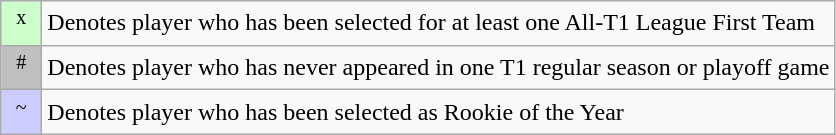<table class="wikitable">
<tr>
<td align="center" bgcolor="#CCFFCC" width="20"><sup>x</sup></td>
<td>Denotes player who has been selected for at least one All-T1 League First Team</td>
</tr>
<tr>
<td align="center" bgcolor="#C0C0C0" width="20"><sup>#</sup></td>
<td>Denotes player who has never appeared in one T1 regular season or playoff game</td>
</tr>
<tr>
<td align="center" bgcolor="CCCCFF" width="20"><sup>~</sup></td>
<td>Denotes player who has been selected as Rookie of the Year</td>
</tr>
</table>
